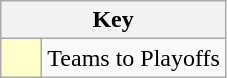<table class="wikitable" style="text-align: center;">
<tr>
<th colspan=2>Key</th>
</tr>
<tr>
<td style="background:#ffffcc; width:20px;"></td>
<td align=left>Teams to Playoffs</td>
</tr>
</table>
